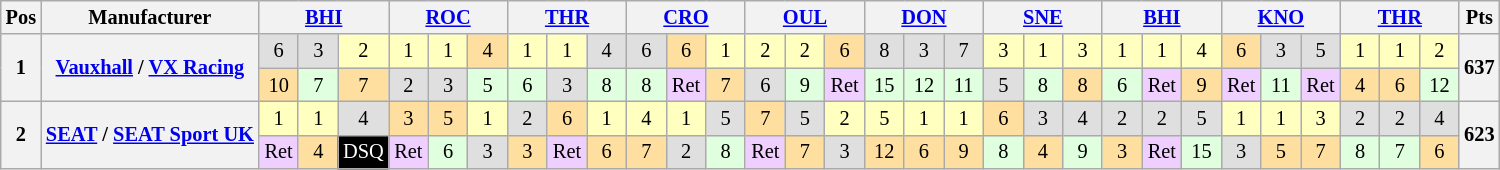<table class="wikitable" style="font-size: 85%; text-align: center;">
<tr valign="top">
<th valign="middle">Pos</th>
<th valign="middle">Manufacturer</th>
<th colspan="3"><a href='#'>BHI</a></th>
<th colspan="3"><a href='#'>ROC</a></th>
<th colspan="3"><a href='#'>THR</a></th>
<th colspan="3"><a href='#'>CRO</a></th>
<th colspan="3"><a href='#'>OUL</a></th>
<th colspan="3"><a href='#'>DON</a></th>
<th colspan="3"><a href='#'>SNE</a></th>
<th colspan="3"><a href='#'>BHI</a></th>
<th colspan="3"><a href='#'>KNO</a></th>
<th colspan="3"><a href='#'>THR</a></th>
<th valign=middle>Pts</th>
</tr>
<tr>
<th rowspan=2>1</th>
<th rowspan=2 align=left><a href='#'>Vauxhall</a> / <a href='#'>VX Racing</a></th>
<td style="background:#DFDFDF;">6</td>
<td style="background:#DFDFDF;">3</td>
<td style="background:#FFFFBF;" width="20">2</td>
<td style="background:#FFFFBF;" width="20">1</td>
<td style="background:#FFFFBF;" width="20">1</td>
<td style="background:#FFDF9F;">4</td>
<td style="background:#FFFFBF;" width="20">1</td>
<td style="background:#FFFFBF;" width="20">1</td>
<td style="background:#DFDFDF;">4</td>
<td style="background:#DFDFDF;">6</td>
<td style="background:#FFDF9F;">6</td>
<td style="background:#FFFFBF;" width="20">1</td>
<td style="background:#FFFFBF;" width="20">2</td>
<td style="background:#FFFFBF;" width="20">2</td>
<td style="background:#FFDF9F;">6</td>
<td style="background:#DFDFDF;">8</td>
<td style="background:#DFDFDF;">3</td>
<td style="background:#DFDFDF;">7</td>
<td style="background:#FFFFBF;" width="20">3</td>
<td style="background:#FFFFBF;" width="20">1</td>
<td style="background:#FFFFBF;" width="20">3</td>
<td style="background:#FFFFBF;" width="20">1</td>
<td style="background:#FFFFBF;" width="20">1</td>
<td style="background:#FFFFBF;" width="20">4</td>
<td style="background:#FFDF9F;">6</td>
<td style="background:#DFDFDF;">3</td>
<td style="background:#DFDFDF;">5</td>
<td style="background:#FFFFBF;" width="20">1</td>
<td style="background:#FFFFBF;" width="20">1</td>
<td style="background:#FFFFBF;" width="20">2</td>
<th rowspan=2>637</th>
</tr>
<tr>
<td style="background:#FFDF9F;">10</td>
<td style="background:#DFFFDF;">7</td>
<td style="background:#FFDF9F;">7</td>
<td style="background:#DFDFDF;">2</td>
<td style="background:#DFDFDF;">3</td>
<td style="background:#DFFFDF;">5</td>
<td style="background:#DFFFDF;">6</td>
<td style="background:#DFDFDF;">3</td>
<td style="background:#DFFFDF;">8</td>
<td style="background:#DFFFDF;">8</td>
<td style="background:#EFCFFF;">Ret</td>
<td style="background:#FFDF9F;">7</td>
<td style="background:#DFDFDF;">6</td>
<td style="background:#DFFFDF;">9</td>
<td style="background:#EFCFFF;">Ret</td>
<td style="background:#DFFFDF;">15</td>
<td style="background:#DFFFDF;">12</td>
<td style="background:#DFFFDF;">11</td>
<td style="background:#DFDFDF;">5</td>
<td style="background:#DFFFDF;">8</td>
<td style="background:#FFDF9F;">8</td>
<td style="background:#DFFFDF;">6</td>
<td style="background:#EFCFFF;">Ret</td>
<td style="background:#FFDF9F;">9</td>
<td style="background:#EFCFFF;">Ret</td>
<td style="background:#DFFFDF;">11</td>
<td style="background:#EFCFFF;">Ret</td>
<td style="background:#FFDF9F;">4</td>
<td style="background:#FFDF9F;">6</td>
<td style="background:#DFFFDF;">12</td>
</tr>
<tr>
<th rowspan=2>2</th>
<th rowspan=2 align=left nowrap><a href='#'>SEAT</a> / <a href='#'>SEAT Sport UK</a></th>
<td style="background:#FFFFBF;" width="20">1</td>
<td style="background:#FFFFBF;" width="20">1</td>
<td style="background:#DFDFDF;">4</td>
<td style="background:#FFDF9F;">3</td>
<td style="background:#FFDF9F;">5</td>
<td style="background:#FFFFBF;" width="20">1</td>
<td style="background:#DFDFDF;">2</td>
<td style="background:#FFDF9F;">6</td>
<td style="background:#FFFFBF;" width="20">1</td>
<td style="background:#FFFFBF;" width="20">4</td>
<td style="background:#FFFFBF;" width="20">1</td>
<td style="background:#DFDFDF;">5</td>
<td style="background:#FFDF9F;">7</td>
<td style="background:#DFDFDF;">5</td>
<td style="background:#FFFFBF;" width="20">2</td>
<td style="background:#FFFFBF;" width="20">5</td>
<td style="background:#FFFFBF;" width="20">1</td>
<td style="background:#FFFFBF;" width="20">1</td>
<td style="background:#FFDF9F;">6</td>
<td style="background:#DFDFDF;">3</td>
<td style="background:#DFDFDF;">4</td>
<td style="background:#DFDFDF;">2</td>
<td style="background:#DFDFDF;">2</td>
<td style="background:#DFDFDF;">5</td>
<td style="background:#FFFFBF;" width="20">1</td>
<td style="background:#FFFFBF;" width="20">1</td>
<td style="background:#FFFFBF;" width="20">3</td>
<td style="background:#DFDFDF;">2</td>
<td style="background:#DFDFDF;">2</td>
<td style="background:#DFDFDF;">4</td>
<th rowspan=2>623</th>
</tr>
<tr>
<td style="background:#EFCFFF;">Ret</td>
<td style="background:#FFDF9F;">4</td>
<td style="background:#000000; color:white">DSQ</td>
<td style="background:#EFCFFF;">Ret</td>
<td style="background:#DFFFDF;">6</td>
<td style="background:#DFDFDF;">3</td>
<td style="background:#FFDF9F;">3</td>
<td style="background:#EFCFFF;">Ret</td>
<td style="background:#FFDF9F;">6</td>
<td style="background:#FFDF9F;">7</td>
<td style="background:#DFDFDF;">2</td>
<td style="background:#DFFFDF;">8</td>
<td style="background:#EFCFFF;">Ret</td>
<td style="background:#FFDF9F;">7</td>
<td style="background:#DFDFDF;">3</td>
<td style="background:#FFDF9F;">12</td>
<td style="background:#FFDF9F;">6</td>
<td style="background:#FFDF9F;">9</td>
<td style="background:#DFFFDF;">8</td>
<td style="background:#FFDF9F;">4</td>
<td style="background:#DFFFDF;">9</td>
<td style="background:#FFDF9F;">3</td>
<td style="background:#EFCFFF;">Ret</td>
<td style="background:#DFFFDF;">15</td>
<td style="background:#DFDFDF;">3</td>
<td style="background:#FFDF9F;">5</td>
<td style="background:#FFDF9F;">7</td>
<td style="background:#DFFFDF;">8</td>
<td style="background:#DFFFDF;">7</td>
<td style="background:#FFDF9F;">6</td>
</tr>
</table>
